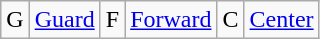<table class=wikitable>
<tr>
<td>G</td>
<td><a href='#'>Guard</a></td>
<td>F</td>
<td><a href='#'>Forward</a></td>
<td>C</td>
<td><a href='#'>Center</a></td>
</tr>
</table>
